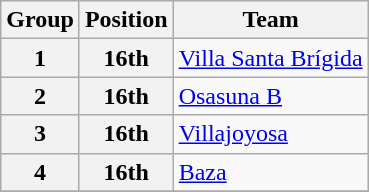<table class="wikitable">
<tr>
<th>Group</th>
<th>Position</th>
<th>Team</th>
</tr>
<tr>
<th>1</th>
<th>16th</th>
<td><a href='#'>Villa Santa Brígida</a></td>
</tr>
<tr>
<th>2</th>
<th>16th</th>
<td><a href='#'>Osasuna B</a></td>
</tr>
<tr>
<th>3</th>
<th>16th</th>
<td><a href='#'>Villajoyosa</a></td>
</tr>
<tr>
<th>4</th>
<th>16th</th>
<td><a href='#'>Baza</a></td>
</tr>
<tr>
</tr>
</table>
